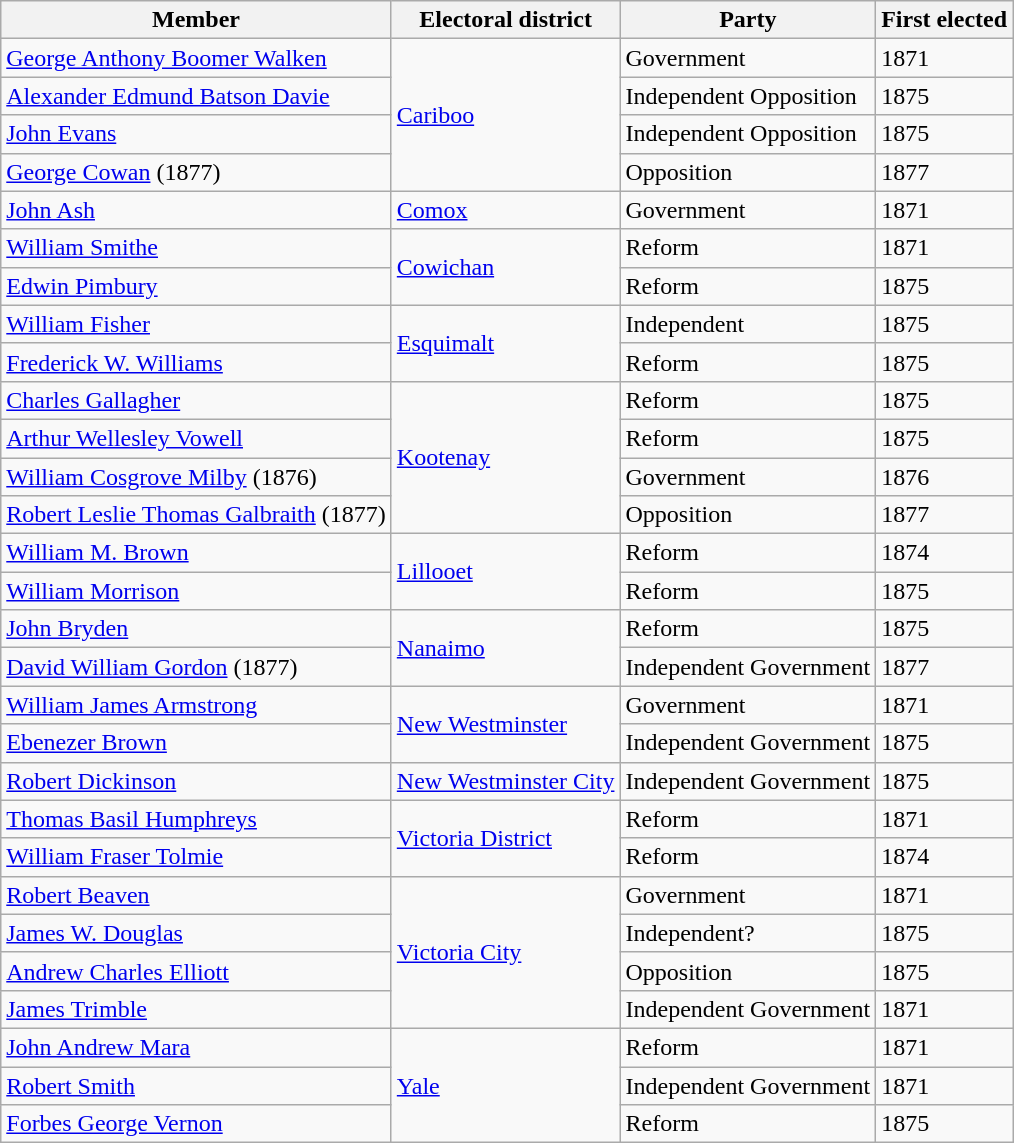<table class="wikitable sortable">
<tr>
<th>Member</th>
<th>Electoral district</th>
<th>Party</th>
<th>First elected</th>
</tr>
<tr>
<td><a href='#'>George Anthony Boomer Walken</a></td>
<td rowspan=4><a href='#'>Cariboo</a></td>
<td>Government</td>
<td>1871</td>
</tr>
<tr>
<td><a href='#'>Alexander Edmund Batson Davie</a></td>
<td>Independent Opposition</td>
<td>1875</td>
</tr>
<tr>
<td><a href='#'>John Evans</a></td>
<td>Independent Opposition</td>
<td>1875</td>
</tr>
<tr>
<td><a href='#'>George Cowan</a> (1877)</td>
<td>Opposition</td>
<td>1877</td>
</tr>
<tr>
<td><a href='#'>John Ash</a></td>
<td><a href='#'>Comox</a></td>
<td>Government</td>
<td>1871</td>
</tr>
<tr>
<td><a href='#'>William Smithe</a></td>
<td rowspan=2><a href='#'>Cowichan</a></td>
<td>Reform</td>
<td>1871</td>
</tr>
<tr>
<td><a href='#'>Edwin Pimbury</a></td>
<td>Reform</td>
<td>1875</td>
</tr>
<tr>
<td><a href='#'>William Fisher</a></td>
<td rowspan=2><a href='#'>Esquimalt</a></td>
<td>Independent</td>
<td>1875</td>
</tr>
<tr>
<td><a href='#'>Frederick W. Williams</a></td>
<td>Reform</td>
<td>1875</td>
</tr>
<tr>
<td><a href='#'>Charles Gallagher</a></td>
<td rowspan=4><a href='#'>Kootenay</a></td>
<td>Reform</td>
<td>1875</td>
</tr>
<tr>
<td><a href='#'>Arthur Wellesley Vowell</a></td>
<td>Reform</td>
<td>1875</td>
</tr>
<tr>
<td><a href='#'>William Cosgrove Milby</a> (1876)</td>
<td>Government</td>
<td>1876</td>
</tr>
<tr>
<td><a href='#'>Robert Leslie Thomas Galbraith</a> (1877)</td>
<td>Opposition</td>
<td>1877</td>
</tr>
<tr>
<td><a href='#'>William M. Brown</a></td>
<td rowspan=2><a href='#'>Lillooet</a></td>
<td>Reform</td>
<td>1874</td>
</tr>
<tr>
<td><a href='#'>William Morrison</a></td>
<td>Reform</td>
<td>1875</td>
</tr>
<tr>
<td><a href='#'>John Bryden</a></td>
<td rowspan=2><a href='#'>Nanaimo</a></td>
<td>Reform</td>
<td>1875</td>
</tr>
<tr>
<td><a href='#'>David William Gordon</a> (1877)</td>
<td>Independent Government</td>
<td>1877</td>
</tr>
<tr>
<td><a href='#'>William James Armstrong</a></td>
<td rowspan=2><a href='#'>New Westminster</a></td>
<td>Government</td>
<td>1871</td>
</tr>
<tr>
<td><a href='#'>Ebenezer Brown</a></td>
<td>Independent Government</td>
<td>1875</td>
</tr>
<tr>
<td><a href='#'>Robert Dickinson</a></td>
<td><a href='#'>New Westminster City</a></td>
<td>Independent Government</td>
<td>1875</td>
</tr>
<tr>
<td><a href='#'>Thomas Basil Humphreys</a></td>
<td rowspan=2><a href='#'>Victoria District</a></td>
<td>Reform</td>
<td>1871</td>
</tr>
<tr>
<td><a href='#'>William Fraser Tolmie</a></td>
<td>Reform</td>
<td>1874</td>
</tr>
<tr>
<td><a href='#'>Robert Beaven</a></td>
<td rowspan=4><a href='#'>Victoria City</a></td>
<td>Government</td>
<td>1871</td>
</tr>
<tr>
<td><a href='#'>James W. Douglas</a></td>
<td>Independent?</td>
<td>1875</td>
</tr>
<tr>
<td><a href='#'>Andrew Charles Elliott</a></td>
<td>Opposition</td>
<td>1875</td>
</tr>
<tr>
<td><a href='#'>James Trimble</a></td>
<td>Independent Government</td>
<td>1871</td>
</tr>
<tr>
<td><a href='#'>John Andrew Mara</a></td>
<td rowspan=3><a href='#'>Yale</a></td>
<td>Reform</td>
<td>1871</td>
</tr>
<tr>
<td><a href='#'>Robert Smith</a></td>
<td>Independent Government</td>
<td>1871</td>
</tr>
<tr>
<td><a href='#'>Forbes George Vernon</a></td>
<td>Reform</td>
<td>1875</td>
</tr>
</table>
